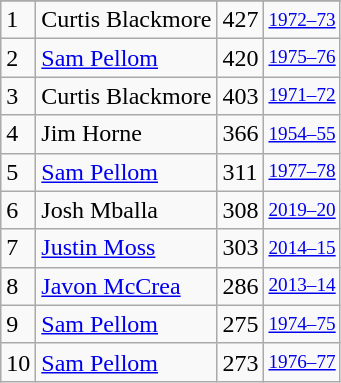<table class="wikitable">
<tr>
</tr>
<tr>
<td>1</td>
<td>Curtis Blackmore</td>
<td>427</td>
<td style="font-size:80%;"><a href='#'>1972–73</a></td>
</tr>
<tr>
<td>2</td>
<td><a href='#'>Sam Pellom</a></td>
<td>420</td>
<td style="font-size:80%;"><a href='#'>1975–76</a></td>
</tr>
<tr>
<td>3</td>
<td>Curtis Blackmore</td>
<td>403</td>
<td style="font-size:80%;"><a href='#'>1971–72</a></td>
</tr>
<tr>
<td>4</td>
<td>Jim Horne</td>
<td>366</td>
<td style="font-size:80%;"><a href='#'>1954–55</a></td>
</tr>
<tr>
<td>5</td>
<td><a href='#'>Sam Pellom</a></td>
<td>311</td>
<td style="font-size:80%;"><a href='#'>1977–78</a></td>
</tr>
<tr>
<td>6</td>
<td>Josh Mballa</td>
<td>308</td>
<td style="font-size:80%;"><a href='#'>2019–20</a></td>
</tr>
<tr>
<td>7</td>
<td><a href='#'>Justin Moss</a></td>
<td>303</td>
<td style="font-size:80%;"><a href='#'>2014–15</a></td>
</tr>
<tr>
<td>8</td>
<td><a href='#'>Javon McCrea</a></td>
<td>286</td>
<td style="font-size:80%;"><a href='#'>2013–14</a></td>
</tr>
<tr>
<td>9</td>
<td><a href='#'>Sam Pellom</a></td>
<td>275</td>
<td style="font-size:80%;"><a href='#'>1974–75</a></td>
</tr>
<tr>
<td>10</td>
<td><a href='#'>Sam Pellom</a></td>
<td>273</td>
<td style="font-size:80%;"><a href='#'>1976–77</a></td>
</tr>
</table>
